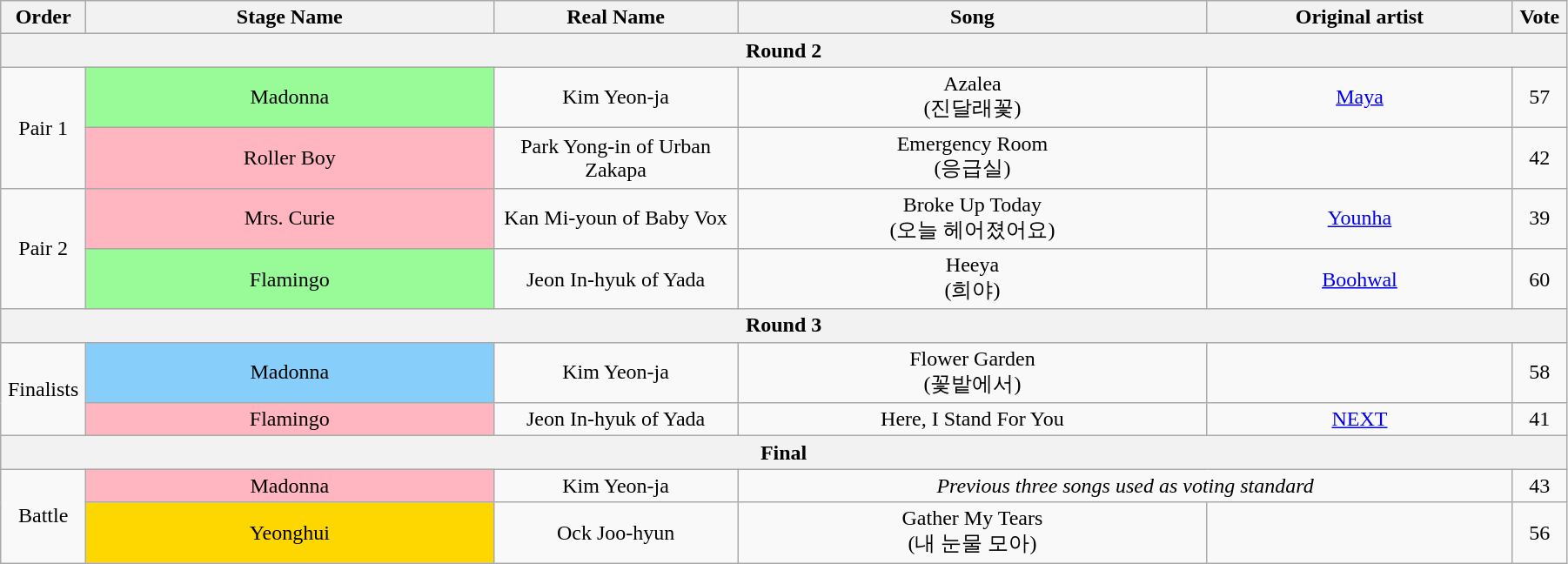<table class="wikitable" style="text-align:center; width:95%;">
<tr>
<th style="width:1%;">Order</th>
<th style="width:20%;">Stage Name</th>
<th style="width:12%;">Real Name</th>
<th style="width:23%;">Song</th>
<th style="width:15%;">Original artist</th>
<th style="width:1%;">Vote</th>
</tr>
<tr>
<th colspan=6>Round 2</th>
</tr>
<tr>
<td rowspan=2>Pair 1</td>
<td bgcolor="palegreen">Madonna</td>
<td>Kim Yeon-ja</td>
<td>Azalea<br>(진달래꽃)</td>
<td><a href='#'>Maya</a></td>
<td>57</td>
</tr>
<tr>
<td bgcolor="lightpink">Roller Boy</td>
<td>Park Yong-in of Urban Zakapa</td>
<td>Emergency Room<br>(응급실)</td>
<td></td>
<td>42</td>
</tr>
<tr>
<td rowspan=2>Pair 2</td>
<td bgcolor="lightpink">Mrs. Curie</td>
<td>Kan Mi-youn of Baby Vox</td>
<td>Broke Up Today<br>(오늘 헤어졌어요)</td>
<td><a href='#'>Younha</a></td>
<td>39</td>
</tr>
<tr>
<td bgcolor="palegreen">Flamingo</td>
<td>Jeon In-hyuk of Yada</td>
<td>Heeya<br>(희야)</td>
<td><a href='#'>Boohwal</a></td>
<td>60</td>
</tr>
<tr>
<th colspan=6>Round 3</th>
</tr>
<tr>
<td rowspan=2>Finalists</td>
<td bgcolor="lightskyblue">Madonna</td>
<td>Kim Yeon-ja</td>
<td>Flower Garden<br>(꽃밭에서)</td>
<td></td>
<td>58</td>
</tr>
<tr>
<td bgcolor="lightpink">Flamingo</td>
<td>Jeon In-hyuk of Yada</td>
<td>Here, I Stand For You</td>
<td><a href='#'>NEXT</a></td>
<td>41</td>
</tr>
<tr>
<th colspan=6>Final</th>
</tr>
<tr>
<td rowspan=2>Battle</td>
<td bgcolor="lightpink">Madonna</td>
<td>Kim Yeon-ja</td>
<td colspan=2><em>Previous three songs used as voting standard</em></td>
<td>43</td>
</tr>
<tr>
<td bgcolor="gold">Yeonghui</td>
<td>Ock Joo-hyun</td>
<td>Gather My Tears<br>(내 눈물 모아)</td>
<td></td>
<td>56</td>
</tr>
</table>
